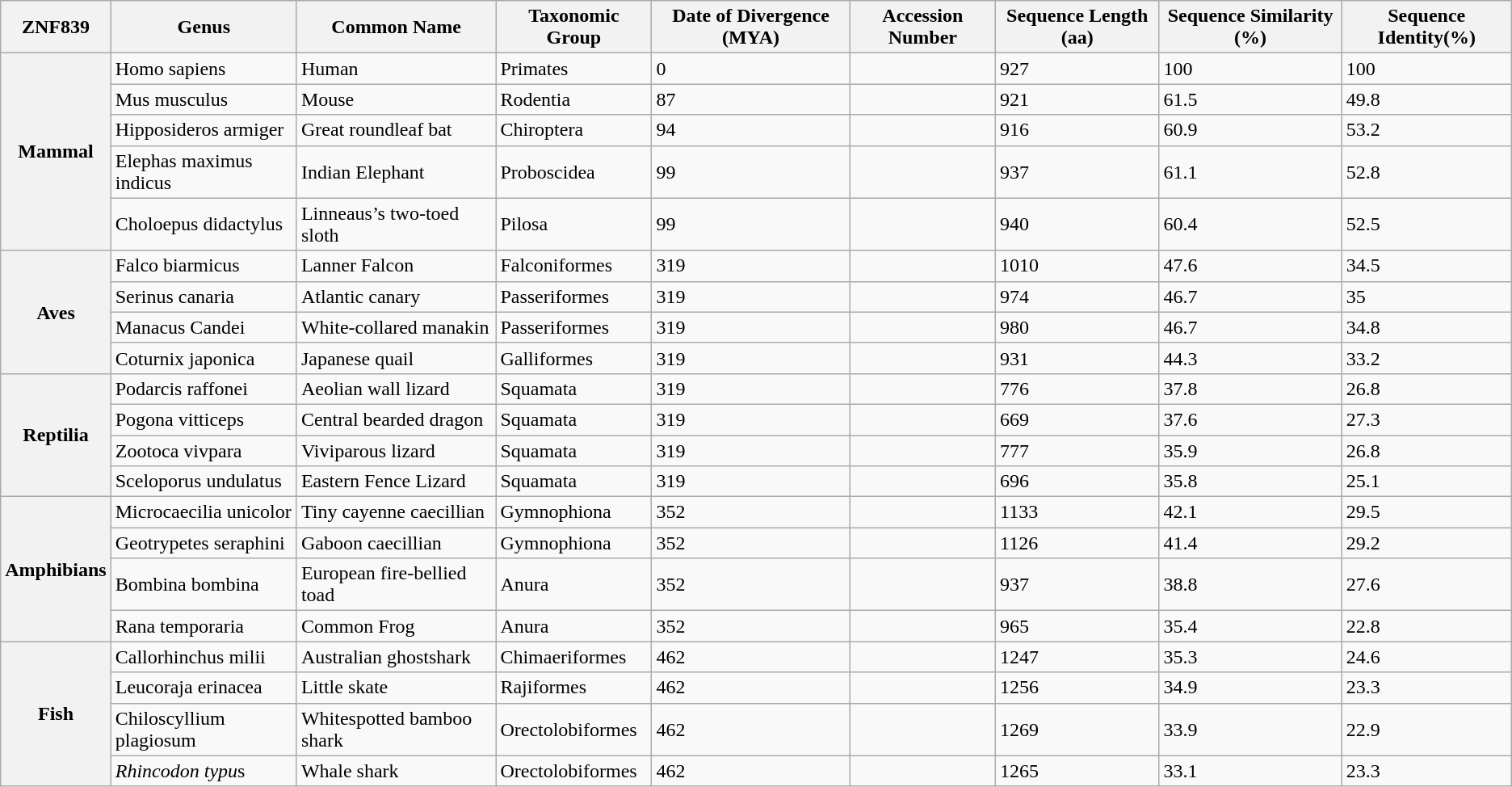<table class="wikitable">
<tr>
<th>ZNF839</th>
<th>Genus</th>
<th>Common Name</th>
<th>Taxonomic Group</th>
<th>Date of Divergence (MYA)</th>
<th>Accession Number</th>
<th>Sequence Length (aa)</th>
<th>Sequence Similarity (%)</th>
<th>Sequence Identity(%)</th>
</tr>
<tr>
<th rowspan="5">Mammal</th>
<td>Homo sapiens</td>
<td>Human</td>
<td>Primates</td>
<td>0</td>
<td></td>
<td>927</td>
<td>100</td>
<td>100</td>
</tr>
<tr>
<td>Mus musculus</td>
<td>Mouse</td>
<td>Rodentia</td>
<td>87</td>
<td></td>
<td>921</td>
<td>61.5</td>
<td>49.8</td>
</tr>
<tr>
<td>Hipposideros armiger</td>
<td>Great roundleaf bat</td>
<td>Chiroptera</td>
<td>94</td>
<td></td>
<td>916</td>
<td>60.9</td>
<td>53.2</td>
</tr>
<tr>
<td>Elephas maximus indicus</td>
<td>Indian Elephant</td>
<td>Proboscidea</td>
<td>99</td>
<td></td>
<td>937</td>
<td>61.1</td>
<td>52.8</td>
</tr>
<tr>
<td>Choloepus didactylus</td>
<td>Linneaus’s two-toed sloth</td>
<td>Pilosa</td>
<td>99</td>
<td></td>
<td>940</td>
<td>60.4</td>
<td>52.5</td>
</tr>
<tr>
<th rowspan="4">Aves</th>
<td>Falco biarmicus</td>
<td>Lanner Falcon</td>
<td>Falconiformes</td>
<td>319</td>
<td></td>
<td>1010</td>
<td>47.6</td>
<td>34.5</td>
</tr>
<tr>
<td>Serinus canaria</td>
<td>Atlantic canary</td>
<td>Passeriformes</td>
<td>319</td>
<td></td>
<td>974</td>
<td>46.7</td>
<td>35</td>
</tr>
<tr>
<td>Manacus Candei</td>
<td>White-collared manakin</td>
<td>Passeriformes</td>
<td>319</td>
<td></td>
<td>980</td>
<td>46.7</td>
<td>34.8</td>
</tr>
<tr>
<td>Coturnix japonica</td>
<td>Japanese quail</td>
<td>Galliformes</td>
<td>319</td>
<td></td>
<td>931</td>
<td>44.3</td>
<td>33.2</td>
</tr>
<tr>
<th rowspan="4">Reptilia</th>
<td>Podarcis raffonei</td>
<td>Aeolian wall lizard</td>
<td>Squamata</td>
<td>319</td>
<td></td>
<td>776</td>
<td>37.8</td>
<td>26.8</td>
</tr>
<tr>
<td>Pogona vitticeps</td>
<td>Central bearded dragon</td>
<td>Squamata</td>
<td>319</td>
<td></td>
<td>669</td>
<td>37.6</td>
<td>27.3</td>
</tr>
<tr>
<td>Zootoca vivpara</td>
<td>Viviparous lizard</td>
<td>Squamata</td>
<td>319</td>
<td></td>
<td>777</td>
<td>35.9</td>
<td>26.8</td>
</tr>
<tr>
<td>Sceloporus undulatus</td>
<td>Eastern Fence Lizard</td>
<td>Squamata</td>
<td>319</td>
<td></td>
<td>696</td>
<td>35.8</td>
<td>25.1</td>
</tr>
<tr>
<th rowspan="4">Amphibians</th>
<td>Microcaecilia unicolor</td>
<td>Tiny cayenne caecillian</td>
<td>Gymnophiona</td>
<td>352</td>
<td></td>
<td>1133</td>
<td>42.1</td>
<td>29.5</td>
</tr>
<tr>
<td>Geotrypetes seraphini</td>
<td>Gaboon caecillian</td>
<td>Gymnophiona</td>
<td>352</td>
<td></td>
<td>1126</td>
<td>41.4</td>
<td>29.2</td>
</tr>
<tr>
<td>Bombina bombina</td>
<td>European fire-bellied toad</td>
<td>Anura</td>
<td>352</td>
<td></td>
<td>937</td>
<td>38.8</td>
<td>27.6</td>
</tr>
<tr>
<td>Rana temporaria</td>
<td>Common Frog</td>
<td>Anura</td>
<td>352</td>
<td></td>
<td>965</td>
<td>35.4</td>
<td>22.8</td>
</tr>
<tr>
<th rowspan="4">Fish</th>
<td>Callorhinchus milii</td>
<td>Australian ghostshark</td>
<td>Chimaeriformes</td>
<td>462</td>
<td></td>
<td>1247</td>
<td>35.3</td>
<td>24.6</td>
</tr>
<tr>
<td>Leucoraja erinacea</td>
<td>Little skate</td>
<td>Rajiformes</td>
<td>462</td>
<td></td>
<td>1256</td>
<td>34.9</td>
<td>23.3</td>
</tr>
<tr>
<td>Chiloscyllium plagiosum</td>
<td>Whitespotted bamboo shark</td>
<td>Orectolobiformes</td>
<td>462</td>
<td></td>
<td>1269</td>
<td>33.9</td>
<td>22.9</td>
</tr>
<tr>
<td><em>Rhincodon typu</em>s</td>
<td>Whale shark</td>
<td>Orectolobiformes</td>
<td>462</td>
<td></td>
<td>1265</td>
<td>33.1</td>
<td>23.3</td>
</tr>
</table>
